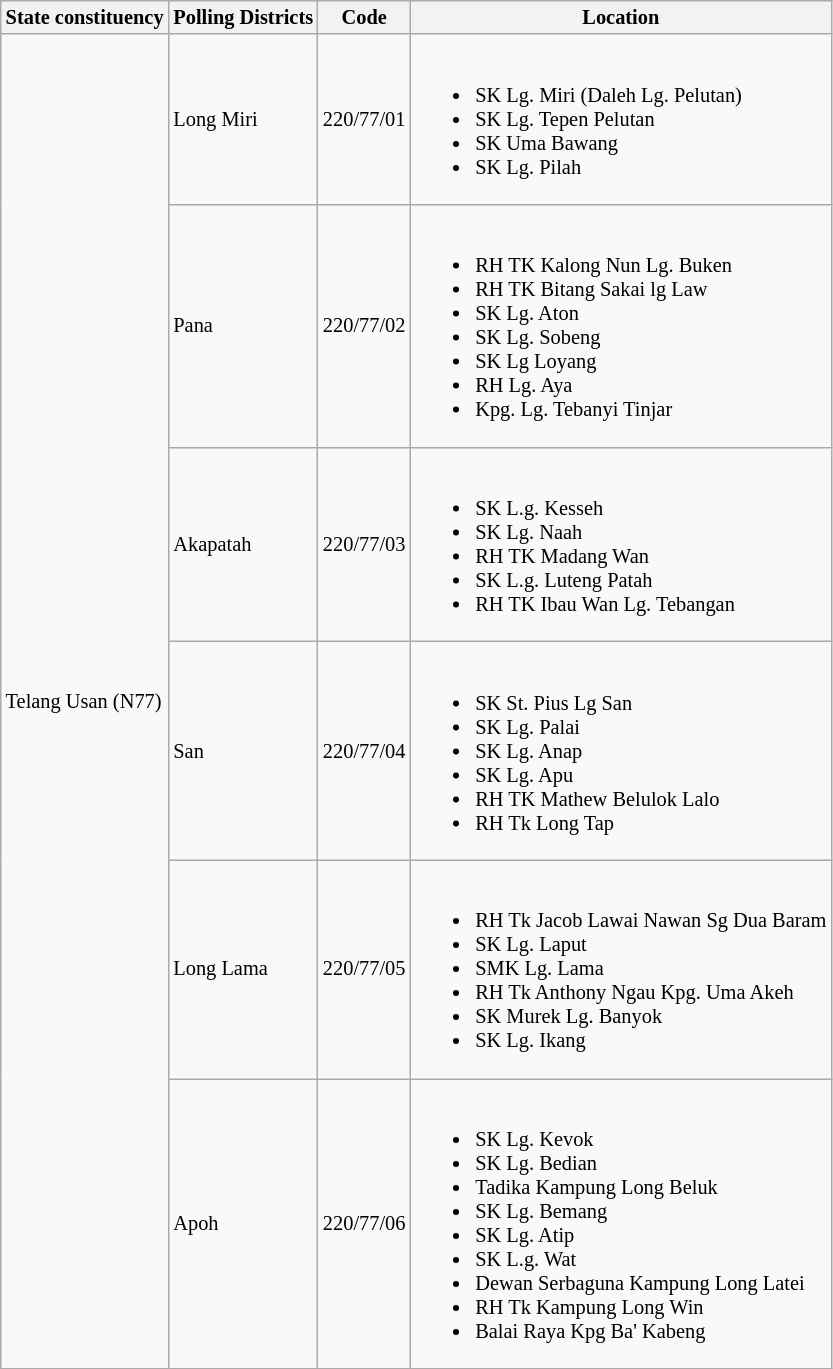<table class="wikitable sortable mw-collapsible" style="white-space:nowrap;font-size:85%">
<tr>
<th>State constituency</th>
<th>Polling Districts</th>
<th>Code</th>
<th>Location</th>
</tr>
<tr>
<td rowspan="6">Telang Usan (N77)</td>
<td>Long Miri</td>
<td>220/77/01</td>
<td><br><ul><li>SK Lg. Miri (Daleh Lg. Pelutan)</li><li>SK Lg. Tepen Pelutan</li><li>SK Uma Bawang</li><li>SK Lg. Pilah</li></ul></td>
</tr>
<tr>
<td>Pana</td>
<td>220/77/02</td>
<td><br><ul><li>RH TK Kalong Nun Lg. Buken</li><li>RH TK Bitang Sakai lg Law</li><li>SK Lg. Aton</li><li>SK Lg. Sobeng</li><li>SK Lg Loyang</li><li>RH Lg. Aya</li><li>Kpg. Lg. Tebanyi Tinjar</li></ul></td>
</tr>
<tr>
<td>Akapatah</td>
<td>220/77/03</td>
<td><br><ul><li>SK L.g. Kesseh</li><li>SK Lg. Naah</li><li>RH TK Madang Wan</li><li>SK L.g. Luteng Patah</li><li>RH TK Ibau Wan Lg. Tebangan</li></ul></td>
</tr>
<tr>
<td>San</td>
<td>220/77/04</td>
<td><br><ul><li>SK St. Pius Lg San</li><li>SK Lg. Palai</li><li>SK Lg. Anap</li><li>SK Lg. Apu</li><li>RH TK Mathew Belulok Lalo</li><li>RH Tk Long Tap</li></ul></td>
</tr>
<tr>
<td>Long Lama</td>
<td>220/77/05</td>
<td><br><ul><li>RH Tk Jacob Lawai Nawan Sg Dua Baram</li><li>SK Lg. Laput</li><li>SMK Lg. Lama</li><li>RH Tk Anthony Ngau Kpg. Uma Akeh</li><li>SK Murek Lg. Banyok</li><li>SK Lg. Ikang</li></ul></td>
</tr>
<tr>
<td>Apoh</td>
<td>220/77/06</td>
<td><br><ul><li>SK Lg. Kevok</li><li>SK Lg. Bedian</li><li>Tadika Kampung Long Beluk</li><li>SK Lg. Bemang</li><li>SK Lg. Atip</li><li>SK L.g. Wat</li><li>Dewan Serbaguna Kampung Long Latei</li><li>RH Tk Kampung Long Win</li><li>Balai Raya Kpg Ba' Kabeng</li></ul></td>
</tr>
</table>
